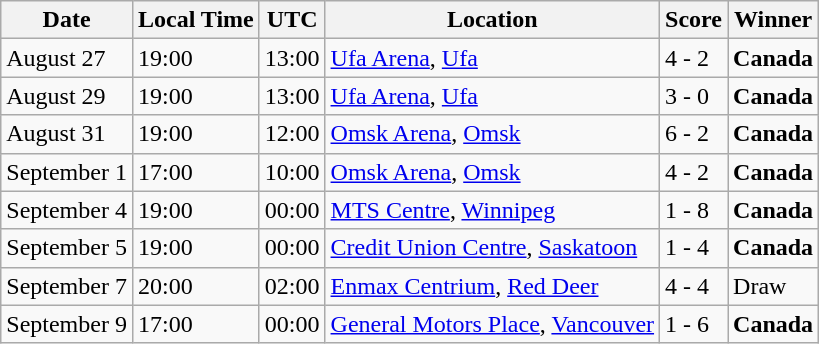<table class="wikitable">
<tr>
<th>Date</th>
<th>Local Time</th>
<th>UTC</th>
<th>Location</th>
<th>Score</th>
<th>Winner</th>
</tr>
<tr>
<td>August 27</td>
<td>19:00</td>
<td>13:00</td>
<td><a href='#'>Ufa Arena</a>, <a href='#'>Ufa</a></td>
<td> 4 - 2 </td>
<td><strong>Canada</strong></td>
</tr>
<tr>
<td>August 29</td>
<td>19:00</td>
<td>13:00</td>
<td><a href='#'>Ufa Arena</a>, <a href='#'>Ufa</a></td>
<td> 3 - 0 </td>
<td><strong>Canada</strong></td>
</tr>
<tr>
<td>August 31</td>
<td>19:00</td>
<td>12:00</td>
<td><a href='#'>Omsk Arena</a>, <a href='#'>Omsk</a></td>
<td>  6 - 2 </td>
<td><strong>Canada</strong></td>
</tr>
<tr>
<td>September 1</td>
<td>17:00</td>
<td>10:00</td>
<td><a href='#'>Omsk Arena</a>, <a href='#'>Omsk</a></td>
<td>  4 - 2 </td>
<td><strong>Canada</strong></td>
</tr>
<tr>
<td>September 4</td>
<td>19:00</td>
<td>00:00</td>
<td><a href='#'>MTS Centre</a>, <a href='#'>Winnipeg</a></td>
<td>  1 - 8 </td>
<td><strong>Canada</strong></td>
</tr>
<tr>
<td>September 5</td>
<td>19:00</td>
<td>00:00</td>
<td><a href='#'>Credit Union Centre</a>, <a href='#'>Saskatoon</a></td>
<td> 1 - 4 </td>
<td><strong>Canada</strong></td>
</tr>
<tr>
<td>September 7</td>
<td>20:00</td>
<td>02:00</td>
<td><a href='#'>Enmax Centrium</a>, <a href='#'>Red Deer</a></td>
<td> 4 - 4 </td>
<td>Draw</td>
</tr>
<tr>
<td>September 9</td>
<td>17:00</td>
<td>00:00</td>
<td><a href='#'>General Motors Place</a>, <a href='#'>Vancouver</a></td>
<td> 1 - 6 </td>
<td><strong>Canada</strong></td>
</tr>
</table>
